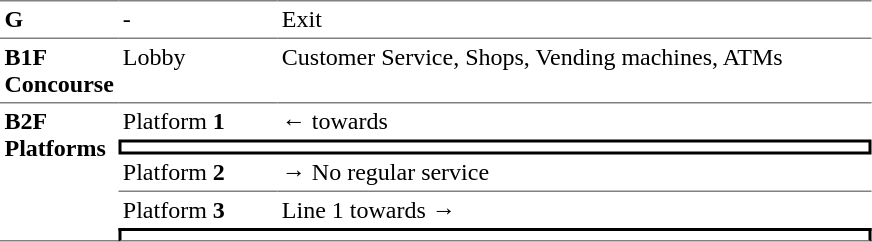<table table border=0 cellspacing=0 cellpadding=3>
<tr>
<td style="border-top:solid 1px gray;" width=50 valign=top><strong>G</strong></td>
<td style="border-top:solid 1px gray;" width=100 valign=top>-</td>
<td style="border-top:solid 1px gray;" width=390 valign=top>Exit</td>
</tr>
<tr>
<td style="border-bottom:solid 1px gray; border-top:solid 1px gray;" valign=top width=50><strong>B1F<br>Concourse</strong></td>
<td style="border-bottom:solid 1px gray; border-top:solid 1px gray;" valign=top width=100>Lobby</td>
<td style="border-bottom:solid 1px gray; border-top:solid 1px gray;" valign=top width=390>Customer Service, Shops, Vending machines, ATMs</td>
</tr>
<tr>
<td style="border-bottom:solid 1px gray;" rowspan=5 valign=top><strong>B2F<br>Platforms</strong></td>
<td>Platform <strong>1</strong></td>
<td>←  towards  </td>
</tr>
<tr>
<td style="border-right:solid 2px black;border-left:solid 2px black;border-top:solid 2px black;border-bottom:solid 2px black;text-align:center;" colspan=2></td>
</tr>
<tr>
<td style="border-bottom:solid 1px gray;">Platform <strong>2</strong></td>
<td style="border-bottom:solid 1px gray;"><span>→</span> No regular service</td>
</tr>
<tr>
<td>Platform <strong>3</strong></td>
<td>  Line 1 towards   →</td>
</tr>
<tr>
<td style="border-right:solid 2px black;border-left:solid 2px black;border-top:solid 2px black;border-bottom:solid 1px gray;text-align:center;" colspan=2></td>
</tr>
</table>
